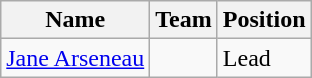<table class="wikitable">
<tr>
<th><strong>Name</strong></th>
<th><strong>Team</strong></th>
<th><strong>Position</strong></th>
</tr>
<tr>
<td><a href='#'>Jane Arseneau</a></td>
<td></td>
<td>Lead</td>
</tr>
</table>
